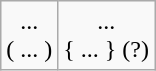<table class="wikitable" style="line-height: 1.2">
<tr align=center>
<td>... <br> ( ... )</td>
<td>... <br> { ... } (?)</td>
</tr>
</table>
